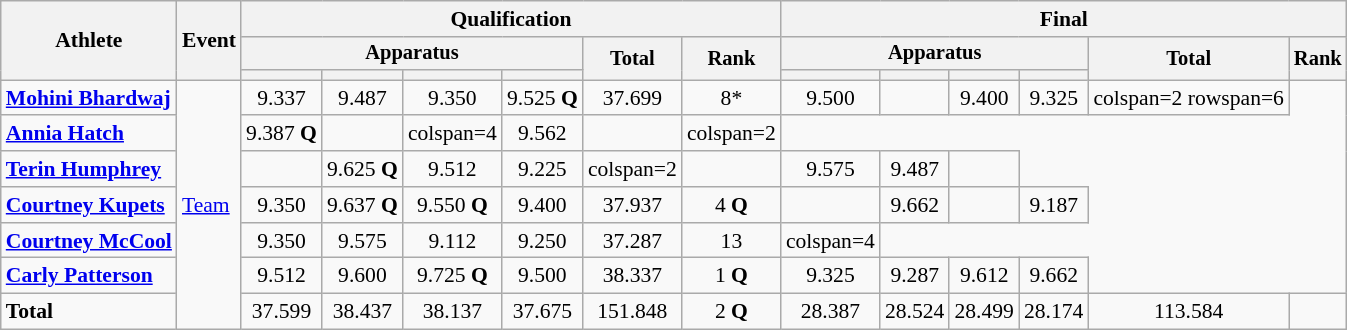<table class=wikitable style=font-size:90%;text-align:center>
<tr>
<th rowspan=3>Athlete</th>
<th rowspan=3>Event</th>
<th colspan=6>Qualification</th>
<th colspan=6>Final</th>
</tr>
<tr style=font-size:95%>
<th colspan=4>Apparatus</th>
<th rowspan=2>Total</th>
<th rowspan=2>Rank</th>
<th colspan=4>Apparatus</th>
<th rowspan=2>Total</th>
<th rowspan=2>Rank</th>
</tr>
<tr style=font-size:95%>
<th></th>
<th></th>
<th></th>
<th></th>
<th></th>
<th></th>
<th></th>
<th></th>
</tr>
<tr>
<td align=left><strong><a href='#'>Mohini Bhardwaj</a></strong></td>
<td align=left rowspan=7><a href='#'>Team</a></td>
<td>9.337</td>
<td>9.487</td>
<td>9.350</td>
<td>9.525 <strong>Q</strong></td>
<td>37.699</td>
<td>8*</td>
<td>9.500</td>
<td></td>
<td>9.400</td>
<td>9.325</td>
<td>colspan=2 rowspan=6 </td>
</tr>
<tr>
<td align=left><strong><a href='#'>Annia Hatch</a></strong></td>
<td>9.387 <strong>Q</strong></td>
<td></td>
<td>colspan=4 </td>
<td>9.562</td>
<td></td>
<td>colspan=2 </td>
</tr>
<tr>
<td align=left><strong><a href='#'>Terin Humphrey</a></strong></td>
<td></td>
<td>9.625 <strong>Q</strong></td>
<td>9.512</td>
<td>9.225</td>
<td>colspan=2 </td>
<td></td>
<td>9.575</td>
<td>9.487</td>
<td></td>
</tr>
<tr>
<td align=left><strong><a href='#'>Courtney Kupets</a></strong></td>
<td>9.350</td>
<td>9.637 <strong>Q</strong></td>
<td>9.550 <strong>Q</strong></td>
<td>9.400</td>
<td>37.937</td>
<td>4 <strong>Q</strong></td>
<td></td>
<td>9.662</td>
<td></td>
<td>9.187</td>
</tr>
<tr>
<td align=left><strong><a href='#'>Courtney McCool</a></strong></td>
<td>9.350</td>
<td>9.575</td>
<td>9.112</td>
<td>9.250</td>
<td>37.287</td>
<td>13</td>
<td>colspan=4 </td>
</tr>
<tr>
<td align=left><strong><a href='#'>Carly Patterson</a></strong></td>
<td>9.512</td>
<td>9.600</td>
<td>9.725 <strong>Q</strong></td>
<td>9.500</td>
<td>38.337</td>
<td>1 <strong>Q</strong></td>
<td>9.325</td>
<td>9.287</td>
<td>9.612</td>
<td>9.662</td>
</tr>
<tr>
<td align=left><strong>Total</strong></td>
<td>37.599</td>
<td>38.437</td>
<td>38.137</td>
<td>37.675</td>
<td>151.848</td>
<td>2 <strong>Q</strong></td>
<td>28.387</td>
<td>28.524</td>
<td>28.499</td>
<td>28.174</td>
<td>113.584</td>
<td></td>
</tr>
</table>
